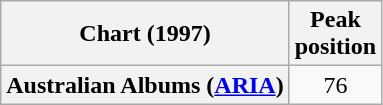<table class="wikitable plainrowheaders" style="text-align:center">
<tr>
<th scope="col">Chart (1997)</th>
<th scope="col">Peak<br>position</th>
</tr>
<tr>
<th scope="row">Australian Albums (<a href='#'>ARIA</a>)</th>
<td>76</td>
</tr>
</table>
